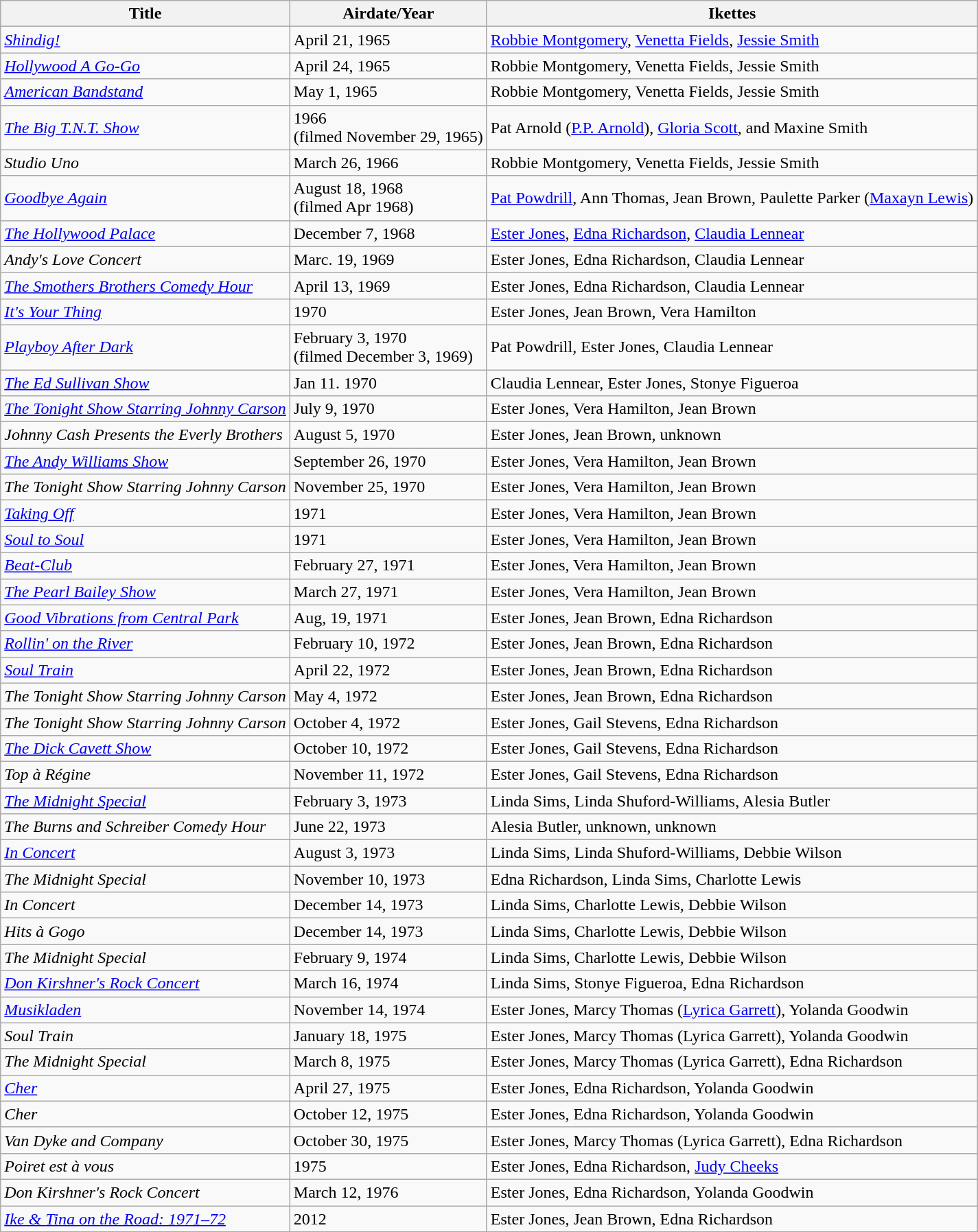<table class="wikitable sortable">
<tr>
<th>Title</th>
<th>Airdate/Year</th>
<th>Ikettes</th>
</tr>
<tr>
<td><em><a href='#'>Shindig!</a></em></td>
<td>April 21, 1965</td>
<td><a href='#'>Robbie Montgomery</a>, <a href='#'>Venetta Fields</a>, <a href='#'>Jessie Smith</a></td>
</tr>
<tr>
<td><em><a href='#'>Hollywood A Go-Go</a></em></td>
<td>April 24, 1965</td>
<td>Robbie Montgomery, Venetta Fields, Jessie Smith</td>
</tr>
<tr>
<td><em><a href='#'>American Bandstand</a></em></td>
<td>May 1, 1965</td>
<td>Robbie Montgomery, Venetta Fields, Jessie Smith</td>
</tr>
<tr>
<td><em><a href='#'>The Big T.N.T. Show</a></em></td>
<td>1966<br>(filmed November 29, 1965)</td>
<td>Pat Arnold (<a href='#'>P.P. Arnold</a>), <a href='#'>Gloria Scott</a>, and Maxine Smith</td>
</tr>
<tr>
<td><em>Studio Uno</em></td>
<td>March 26, 1966</td>
<td>Robbie Montgomery, Venetta Fields, Jessie Smith</td>
</tr>
<tr>
<td><a href='#'><em>Goodbye Again</em></a></td>
<td>August 18, 1968<br>(filmed Apr 1968)</td>
<td><a href='#'>Pat Powdrill</a>, Ann Thomas, Jean Brown, Paulette Parker (<a href='#'>Maxayn Lewis</a>)</td>
</tr>
<tr>
<td><em><a href='#'>The Hollywood Palace</a></em></td>
<td>December 7, 1968</td>
<td><a href='#'>Ester Jones</a>, <a href='#'>Edna Richardson</a>, <a href='#'>Claudia Lennear</a></td>
</tr>
<tr>
<td><em>Andy's Love Concert</em></td>
<td>Marc. 19, 1969</td>
<td>Ester Jones, Edna Richardson, Claudia Lennear</td>
</tr>
<tr>
<td><em><a href='#'>The Smothers Brothers Comedy Hour</a></em></td>
<td>April 13, 1969</td>
<td>Ester Jones, Edna Richardson, Claudia Lennear</td>
</tr>
<tr>
<td><em><a href='#'>It's Your Thing</a></em></td>
<td>1970</td>
<td>Ester Jones, Jean Brown, Vera Hamilton</td>
</tr>
<tr>
<td><em><a href='#'>Playboy After Dark</a></em></td>
<td>February 3, 1970<br>(filmed December 3, 1969)</td>
<td>Pat Powdrill, Ester Jones, Claudia Lennear</td>
</tr>
<tr>
<td><em><a href='#'>The Ed Sullivan Show</a></em></td>
<td>Jan 11. 1970</td>
<td>Claudia Lennear, Ester Jones, Stonye Figueroa</td>
</tr>
<tr>
<td><em><a href='#'>The Tonight Show Starring Johnny Carson</a></em></td>
<td>July 9, 1970</td>
<td>Ester Jones, Vera Hamilton, Jean Brown</td>
</tr>
<tr>
<td><em>Johnny Cash Presents the Everly Brothers</em></td>
<td>August 5, 1970</td>
<td>Ester Jones, Jean Brown, unknown</td>
</tr>
<tr>
<td><em><a href='#'>The Andy Williams Show</a></em></td>
<td>September 26, 1970</td>
<td>Ester Jones, Vera Hamilton, Jean Brown</td>
</tr>
<tr>
<td><em>The Tonight Show Starring Johnny Carson</em></td>
<td>November 25, 1970</td>
<td>Ester Jones, Vera Hamilton, Jean Brown</td>
</tr>
<tr>
<td><em><a href='#'>Taking Off</a></em></td>
<td>1971</td>
<td>Ester Jones, Vera Hamilton, Jean Brown</td>
</tr>
<tr>
<td><em><a href='#'>Soul to Soul</a></em></td>
<td>1971</td>
<td>Ester Jones, Vera Hamilton, Jean Brown</td>
</tr>
<tr>
<td><em><a href='#'>Beat-Club</a></em></td>
<td>February 27, 1971</td>
<td>Ester Jones, Vera Hamilton, Jean Brown</td>
</tr>
<tr>
<td><em><a href='#'>The Pearl Bailey Show</a></em></td>
<td>March 27, 1971</td>
<td>Ester Jones, Vera Hamilton, Jean Brown</td>
</tr>
<tr>
<td><em><a href='#'>Good Vibrations from Central Park</a></em></td>
<td>Aug, 19, 1971</td>
<td>Ester Jones, Jean Brown, Edna Richardson</td>
</tr>
<tr>
<td><a href='#'><em>Rollin' on the River</em></a></td>
<td>February 10, 1972</td>
<td>Ester Jones, Jean Brown, Edna Richardson</td>
</tr>
<tr>
<td><em><a href='#'>Soul Train</a></em></td>
<td>April 22, 1972</td>
<td>Ester Jones, Jean Brown, Edna Richardson</td>
</tr>
<tr>
<td><em>The Tonight Show Starring Johnny Carson</em></td>
<td>May 4, 1972</td>
<td>Ester Jones, Jean Brown, Edna Richardson</td>
</tr>
<tr>
<td><em>The Tonight Show Starring Johnny Carson</em></td>
<td>October 4, 1972</td>
<td>Ester Jones, Gail Stevens, Edna Richardson</td>
</tr>
<tr>
<td><em><a href='#'>The Dick Cavett Show</a></em></td>
<td>October 10, 1972</td>
<td>Ester Jones, Gail Stevens, Edna Richardson</td>
</tr>
<tr>
<td><em>Top à Régine</em></td>
<td>November 11, 1972</td>
<td>Ester Jones, Gail Stevens, Edna Richardson</td>
</tr>
<tr>
<td><em><a href='#'>The Midnight Special</a></em></td>
<td>February 3, 1973</td>
<td>Linda Sims, Linda Shuford-Williams, Alesia Butler</td>
</tr>
<tr>
<td><em>The Burns and Schreiber Comedy Hour</em></td>
<td>June 22, 1973</td>
<td>Alesia Butler, unknown, unknown</td>
</tr>
<tr>
<td><em><a href='#'>In Concert</a></em></td>
<td>August 3, 1973</td>
<td>Linda Sims,  Linda Shuford-Williams, Debbie Wilson</td>
</tr>
<tr>
<td><em>The Midnight Special</em></td>
<td>November 10, 1973</td>
<td>Edna Richardson, Linda Sims, Charlotte Lewis</td>
</tr>
<tr>
<td><em>In Concert</em></td>
<td>December 14, 1973</td>
<td>Linda Sims, Charlotte Lewis, Debbie Wilson</td>
</tr>
<tr>
<td><em>Hits à Gogo</em></td>
<td>December 14, 1973</td>
<td>Linda Sims, Charlotte Lewis, Debbie Wilson</td>
</tr>
<tr>
<td><em>The Midnight Special</em></td>
<td>February 9, 1974</td>
<td>Linda Sims, Charlotte Lewis, Debbie Wilson</td>
</tr>
<tr>
<td><em><a href='#'>Don Kirshner's Rock Concert</a></em></td>
<td>March 16, 1974</td>
<td>Linda Sims, Stonye Figueroa, Edna Richardson</td>
</tr>
<tr>
<td><em><a href='#'>Musikladen</a></em></td>
<td>November 14, 1974</td>
<td>Ester Jones, Marcy Thomas (<a href='#'>Lyrica Garrett</a>), Yolanda Goodwin</td>
</tr>
<tr>
<td><em>Soul Train</em></td>
<td>January 18, 1975</td>
<td>Ester Jones, Marcy Thomas (Lyrica Garrett), Yolanda Goodwin</td>
</tr>
<tr>
<td><em>The Midnight Special</em></td>
<td>March 8, 1975</td>
<td>Ester Jones, Marcy Thomas (Lyrica Garrett), Edna Richardson</td>
</tr>
<tr>
<td><em><a href='#'>Cher</a></em></td>
<td>April 27, 1975</td>
<td>Ester Jones, Edna Richardson, Yolanda Goodwin</td>
</tr>
<tr>
<td><em>Cher</em></td>
<td>October 12, 1975</td>
<td>Ester Jones, Edna Richardson, Yolanda Goodwin</td>
</tr>
<tr>
<td><em>Van Dyke and Company</em></td>
<td>October 30, 1975</td>
<td>Ester Jones, Marcy Thomas (Lyrica Garrett), Edna Richardson</td>
</tr>
<tr>
<td><em>Poiret est à vous</em></td>
<td>1975</td>
<td>Ester Jones, Edna Richardson, <a href='#'>Judy Cheeks</a></td>
</tr>
<tr>
<td><em>Don Kirshner's Rock Concert</em></td>
<td>March 12, 1976</td>
<td>Ester Jones, Edna Richardson, Yolanda Goodwin</td>
</tr>
<tr>
<td><em><a href='#'>Ike & Tina on the Road: 1971–72</a></em></td>
<td>2012</td>
<td>Ester Jones, Jean Brown, Edna Richardson</td>
</tr>
</table>
